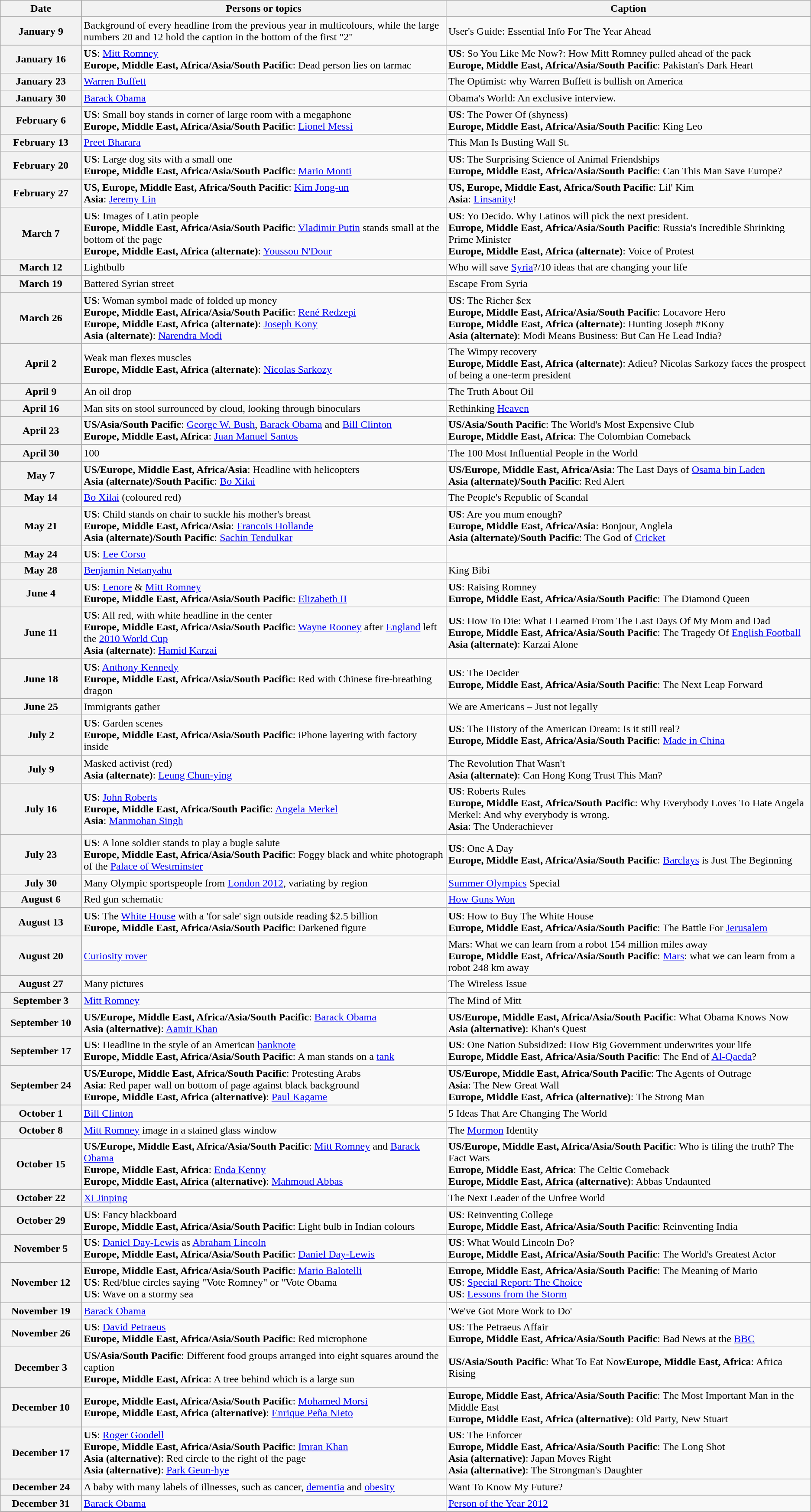<table class="wikitable sortable">
<tr>
<th width=10%>Date</th>
<th width=45%>Persons or topics</th>
<th width=45%>Caption</th>
</tr>
<tr>
<th>January 9</th>
<td>Background of every headline from the previous year in multicolours, while the large numbers 20 and 12 hold the caption in the bottom of the first "2"</td>
<td>User's Guide: Essential Info For The Year Ahead</td>
</tr>
<tr>
<th>January 16</th>
<td><strong>US</strong>: <a href='#'>Mitt Romney</a><br><strong>Europe, Middle East, Africa/Asia/South Pacific</strong>: Dead person lies on tarmac</td>
<td><strong>US</strong>: So You Like Me Now?: How Mitt Romney pulled ahead of the pack<br><strong>Europe, Middle East, Africa/Asia/South Pacific</strong>: Pakistan's Dark Heart</td>
</tr>
<tr>
<th>January 23</th>
<td><a href='#'>Warren Buffett</a></td>
<td>The Optimist: why Warren Buffett is bullish on America</td>
</tr>
<tr>
<th>January 30</th>
<td><a href='#'>Barack Obama</a></td>
<td>Obama's World: An exclusive interview.</td>
</tr>
<tr>
<th>February 6</th>
<td><strong>US</strong>: Small boy stands in corner of large room with a megaphone<br><strong>Europe, Middle East, Africa/Asia/South Pacific</strong>: <a href='#'>Lionel Messi</a></td>
<td><strong>US</strong>: The Power Of (shyness)<br><strong>Europe, Middle East, Africa/Asia/South Pacific</strong>: King Leo</td>
</tr>
<tr>
<th>February 13</th>
<td><a href='#'>Preet Bharara</a></td>
<td>This Man Is Busting Wall St.</td>
</tr>
<tr>
<th>February 20</th>
<td><strong>US</strong>: Large dog sits with a small one<br><strong>Europe, Middle East, Africa/Asia/South Pacific</strong>: <a href='#'>Mario Monti</a></td>
<td><strong>US</strong>: The Surprising Science of Animal Friendships<br><strong>Europe, Middle East, Africa/Asia/South Pacific</strong>: Can This Man Save Europe?</td>
</tr>
<tr>
<th>February 27</th>
<td><strong>US, Europe, Middle East, Africa/South Pacific</strong>: <a href='#'>Kim Jong-un</a><br><strong>Asia</strong>: <a href='#'>Jeremy Lin</a></td>
<td><strong>US, Europe, Middle East, Africa/South Pacific</strong>: Lil' Kim<br><strong>Asia</strong>: <a href='#'>Linsanity</a>!</td>
</tr>
<tr>
<th>March 7</th>
<td><strong>US</strong>: Images of Latin people<br><strong>Europe, Middle East, Africa/Asia/South Pacific</strong>: <a href='#'>Vladimir Putin</a> stands small at the bottom of the page<br><strong>Europe, Middle East, Africa (alternate)</strong>: <a href='#'>Youssou N'Dour</a></td>
<td><strong>US</strong>: Yo Decido. Why Latinos will pick the next president.<br><strong>Europe, Middle East, Africa/Asia/South Pacific</strong>: Russia's Incredible Shrinking Prime Minister<br><strong>Europe, Middle East, Africa (alternate)</strong>: Voice of Protest</td>
</tr>
<tr>
<th>March 12</th>
<td>Lightbulb</td>
<td>Who will save <a href='#'>Syria</a>?/10 ideas that are changing your life</td>
</tr>
<tr>
<th>March 19</th>
<td>Battered Syrian street</td>
<td>Escape From Syria</td>
</tr>
<tr>
<th>March 26</th>
<td><strong>US</strong>: Woman symbol made of folded up money<br><strong>Europe, Middle East, Africa/Asia/South Pacific</strong>: <a href='#'>René Redzepi</a><br><strong>Europe, Middle East, Africa (alternate)</strong>: <a href='#'>Joseph Kony</a><br><strong>Asia (alternate)</strong>: <a href='#'>Narendra Modi</a></td>
<td><strong>US</strong>: The Richer $ex <br><strong>Europe, Middle East, Africa/Asia/South Pacific</strong>: Locavore Hero <br><strong>Europe, Middle East, Africa (alternate)</strong>: Hunting Joseph #Kony<br><strong>Asia (alternate)</strong>: Modi Means Business: But Can He Lead India?</td>
</tr>
<tr>
<th>April 2</th>
<td>Weak man flexes muscles<br><strong>Europe, Middle East, Africa (alternate)</strong>: <a href='#'>Nicolas Sarkozy</a></td>
<td>The Wimpy recovery<br><strong>Europe, Middle East, Africa (alternate)</strong>: Adieu? Nicolas Sarkozy faces the prospect of being a one-term president</td>
</tr>
<tr>
<th>April 9</th>
<td>An oil drop</td>
<td>The Truth About Oil</td>
</tr>
<tr>
<th>April 16</th>
<td>Man sits on stool surrounced by cloud, looking through binoculars</td>
<td>Rethinking <a href='#'>Heaven</a></td>
</tr>
<tr>
<th>April 23</th>
<td><strong>US/Asia/South Pacific</strong>: <a href='#'>George W. Bush</a>, <a href='#'>Barack Obama</a> and <a href='#'>Bill Clinton</a> <br><strong>Europe, Middle East, Africa</strong>: <a href='#'>Juan Manuel Santos</a></td>
<td><strong>US/Asia/South Pacific</strong>: The World's Most Expensive Club<br><strong>Europe, Middle East, Africa</strong>: The Colombian Comeback</td>
</tr>
<tr>
<th>April 30</th>
<td>100</td>
<td>The 100 Most Influential People in the World</td>
</tr>
<tr>
<th>May 7</th>
<td><strong>US/Europe, Middle East, Africa/Asia</strong>: Headline with helicopters<br><strong>Asia (alternate)/South Pacific</strong>: <a href='#'>Bo Xilai</a></td>
<td><strong>US/Europe, Middle East, Africa/Asia</strong>: The Last Days of <a href='#'>Osama bin Laden</a><br><strong>Asia (alternate)/South Pacific</strong>: Red Alert</td>
</tr>
<tr>
<th>May 14</th>
<td><a href='#'>Bo Xilai</a> (coloured red)</td>
<td>The People's Republic of Scandal</td>
</tr>
<tr>
<th>May 21</th>
<td><strong>US</strong>: Child stands on chair to suckle his mother's breast<br><strong>Europe, Middle East, Africa/Asia</strong>: <a href='#'>Francois Hollande</a><br><strong>Asia (alternate)/South Pacific</strong>: <a href='#'>Sachin Tendulkar</a></td>
<td><strong>US</strong>: Are you mum enough?<br><strong>Europe, Middle East, Africa/Asia</strong>: Bonjour, Anglela<br><strong>Asia (alternate)/South Pacific</strong>: The God of <a href='#'>Cricket</a></td>
</tr>
<tr>
<th>May 24</th>
<td><strong>US</strong>: <a href='#'>Lee Corso</a><br></td>
</tr>
<tr>
<th>May 28</th>
<td><a href='#'>Benjamin Netanyahu</a></td>
<td>King Bibi</td>
</tr>
<tr>
<th>June 4</th>
<td><strong>US</strong>: <a href='#'>Lenore</a> & <a href='#'>Mitt Romney</a><br><strong>Europe, Middle East, Africa/Asia/South Pacific</strong>: <a href='#'>Elizabeth II</a></td>
<td><strong>US</strong>: Raising Romney<br><strong>Europe, Middle East, Africa/Asia/South Pacific</strong>: The Diamond Queen</td>
</tr>
<tr>
<th>June 11</th>
<td><strong>US</strong>: All red, with white headline in the center<br><strong>Europe, Middle East, Africa/Asia/South Pacific</strong>: <a href='#'>Wayne Rooney</a> after <a href='#'>England</a> left the <a href='#'>2010 World Cup</a><br><strong>Asia (alternate)</strong>: <a href='#'>Hamid Karzai</a></td>
<td><strong>US</strong>: How To Die: What I Learned From The Last Days Of My Mom and Dad<br><strong>Europe, Middle East, Africa/Asia/South Pacific</strong>: The Tragedy Of <a href='#'>English Football</a><br><strong>Asia (alternate)</strong>: Karzai Alone</td>
</tr>
<tr>
<th>June 18</th>
<td><strong>US</strong>: <a href='#'>Anthony Kennedy</a><br><strong>Europe, Middle East, Africa/Asia/South Pacific</strong>: Red with Chinese fire-breathing dragon</td>
<td><strong>US</strong>: The Decider<br><strong>Europe, Middle East, Africa/Asia/South Pacific</strong>: The Next Leap Forward</td>
</tr>
<tr>
<th>June 25</th>
<td>Immigrants gather</td>
<td>We are Americans – Just not legally</td>
</tr>
<tr>
<th>July 2</th>
<td><strong>US</strong>: Garden scenes<br><strong>Europe, Middle East, Africa/Asia/South Pacific</strong>: iPhone layering with factory inside</td>
<td><strong>US</strong>: The History of the American Dream: Is it still real?<br><strong>Europe, Middle East, Africa/Asia/South Pacific</strong>: <a href='#'>Made in China</a></td>
</tr>
<tr>
<th>July 9</th>
<td>Masked activist (red)<br><strong>Asia (alternate)</strong>: <a href='#'>Leung Chun-ying</a></td>
<td>The Revolution That Wasn't<br><strong>Asia (alternate)</strong>: Can Hong Kong Trust This Man?</td>
</tr>
<tr>
<th>July 16</th>
<td><strong>US</strong>: <a href='#'>John Roberts</a><br><strong>Europe, Middle East, Africa/South Pacific</strong>: <a href='#'>Angela Merkel</a><br><strong>Asia</strong>: <a href='#'>Manmohan Singh</a></td>
<td><strong>US</strong>: Roberts Rules<br><strong>Europe, Middle East, Africa/South Pacific</strong>: Why Everybody Loves To Hate Angela Merkel: And why everybody is wrong.<br><strong>Asia</strong>: The Underachiever</td>
</tr>
<tr>
<th>July 23</th>
<td><strong>US</strong>: A lone soldier stands to play a bugle salute<br><strong>Europe, Middle East, Africa/Asia/South Pacific</strong>: Foggy black and white photograph of the <a href='#'>Palace of Westminster</a></td>
<td><strong>US</strong>: One A Day<br><strong>Europe, Middle East, Africa/Asia/South Pacific</strong>: <a href='#'>Barclays</a> is Just The Beginning</td>
</tr>
<tr>
<th>July 30</th>
<td>Many Olympic sportspeople from <a href='#'>London 2012</a>, variating by region</td>
<td><a href='#'>Summer Olympics</a> Special</td>
</tr>
<tr>
<th>August 6</th>
<td>Red gun schematic</td>
<td><a href='#'>How Guns Won</a></td>
</tr>
<tr>
<th>August 13</th>
<td><strong>US</strong>: The <a href='#'>White House</a> with a 'for sale' sign outside reading $2.5 billion<br><strong>Europe, Middle East, Africa/Asia/South Pacific</strong>: Darkened figure</td>
<td><strong>US</strong>: How to Buy The White House<br><strong>Europe, Middle East, Africa/Asia/South Pacific</strong>: The Battle For <a href='#'>Jerusalem</a></td>
</tr>
<tr>
<th>August 20</th>
<td><a href='#'>Curiosity rover</a></td>
<td>Mars: What we can learn from a robot 154 million miles away<br><strong>Europe, Middle East, Africa/Asia/South Pacific</strong>: <a href='#'>Mars</a>: what we can learn from a robot 248 km away</td>
</tr>
<tr>
<th>August 27</th>
<td>Many pictures</td>
<td>The Wireless Issue</td>
</tr>
<tr>
<th>September 3</th>
<td><a href='#'>Mitt Romney</a></td>
<td>The Mind of Mitt</td>
</tr>
<tr>
<th>September 10</th>
<td><strong>US/Europe, Middle East, Africa/Asia/South Pacific</strong>: <a href='#'>Barack Obama</a><br><strong>Asia (alternative)</strong>: <a href='#'>Aamir Khan</a></td>
<td><strong>US/Europe, Middle East, Africa/Asia/South Pacific</strong>: What Obama Knows Now<br><strong>Asia (alternative)</strong>: Khan's Quest</td>
</tr>
<tr>
<th>September 17</th>
<td><strong>US</strong>: Headline in the style of an American <a href='#'>banknote</a><br><strong>Europe, Middle East, Africa/Asia/South Pacific</strong>: A man stands on a <a href='#'>tank</a></td>
<td><strong>US</strong>: One Nation Subsidized: How Big Government underwrites your life<br><strong>Europe, Middle East, Africa/Asia/South Pacific</strong>: The End of <a href='#'>Al-Qaeda</a>?</td>
</tr>
<tr>
<th>September 24</th>
<td><strong>US/Europe, Middle East, Africa/South Pacific</strong>: Protesting Arabs<br><strong>Asia</strong>: Red paper wall on bottom of page against black background<br><strong>Europe, Middle East, Africa (alternative)</strong>: <a href='#'>Paul Kagame</a></td>
<td><strong>US/Europe, Middle East, Africa/South Pacific</strong>: The Agents of Outrage<br><strong>Asia</strong>: The New Great Wall<br><strong>Europe, Middle East, Africa (alternative)</strong>: The Strong Man</td>
</tr>
<tr>
<th>October 1</th>
<td><a href='#'>Bill Clinton</a></td>
<td>5 Ideas That Are Changing The World</td>
</tr>
<tr>
<th>October 8</th>
<td><a href='#'>Mitt Romney</a> image in a stained glass window</td>
<td>The <a href='#'>Mormon</a> Identity</td>
</tr>
<tr>
<th>October 15</th>
<td><strong>US/Europe, Middle East, Africa/Asia/South Pacific</strong>: <a href='#'>Mitt Romney</a> and <a href='#'>Barack Obama</a><br><strong>Europe, Middle East, Africa</strong>: <a href='#'>Enda Kenny</a><br><strong>Europe, Middle East, Africa (alternative)</strong>: <a href='#'>Mahmoud Abbas</a></td>
<td><strong>US/Europe, Middle East, Africa/Asia/South Pacific</strong>: Who is tiling the truth? The Fact Wars<br><strong>Europe, Middle East, Africa</strong>: The Celtic Comeback<br><strong>Europe, Middle East, Africa (alternative)</strong>: Abbas Undaunted</td>
</tr>
<tr>
<th>October 22</th>
<td><a href='#'>Xi Jinping</a></td>
<td>The Next Leader of the Unfree World</td>
</tr>
<tr>
<th>October 29</th>
<td><strong>US</strong>: Fancy blackboard<br><strong>Europe, Middle East, Africa/Asia/South Pacific</strong>: Light bulb in Indian colours</td>
<td><strong>US</strong>: Reinventing College<br><strong>Europe, Middle East, Africa/Asia/South Pacific</strong>: Reinventing India</td>
</tr>
<tr>
<th>November 5</th>
<td><strong>US</strong>: <a href='#'>Daniel Day-Lewis</a> as <a href='#'>Abraham Lincoln</a><br><strong>Europe, Middle East, Africa/Asia/South Pacific</strong>: <a href='#'>Daniel Day-Lewis</a></td>
<td><strong>US</strong>: What Would Lincoln Do?<br><strong>Europe, Middle East, Africa/Asia/South Pacific</strong>: The World's Greatest Actor</td>
</tr>
<tr>
<th>November 12</th>
<td><strong>Europe, Middle East, Africa/Asia/South Pacific</strong>: <a href='#'>Mario Balotelli</a><br><strong>US</strong>: Red/blue circles saying "Vote Romney" or "Vote Obama<br><strong>US</strong>: Wave on a stormy sea</td>
<td><strong>Europe, Middle East, Africa/Asia/South Pacific</strong>: The Meaning of Mario<br><strong>US</strong>: <a href='#'>Special Report: The Choice</a><br><strong>US</strong>: <a href='#'>Lessons from the Storm</a></td>
</tr>
<tr>
<th>November 19</th>
<td><a href='#'>Barack Obama</a></td>
<td>'We've Got More Work to Do'</td>
</tr>
<tr>
<th>November 26</th>
<td><strong>US</strong>: <a href='#'>David Petraeus</a><br><strong>Europe, Middle East, Africa/Asia/South Pacific</strong>: Red microphone</td>
<td><strong>US</strong>: The Petraeus Affair<br><strong>Europe, Middle East, Africa/Asia/South Pacific</strong>: Bad News at the <a href='#'>BBC</a></td>
</tr>
<tr>
<th>December 3</th>
<td><strong>US/Asia/South Pacific</strong>: Different food groups arranged into eight squares around the caption<br><strong>Europe, Middle East, Africa</strong>: A tree behind which is a large sun</td>
<td><strong>US/Asia/South Pacific</strong>: What To Eat Now<strong>Europe, Middle East, Africa</strong>: Africa Rising</td>
</tr>
<tr>
<th>December 10</th>
<td><strong>Europe, Middle East, Africa/Asia/South Pacific</strong>: <a href='#'>Mohamed Morsi</a><br><strong>Europe, Middle East, Africa (alternative)</strong>: <a href='#'>Enrique Peña Nieto</a></td>
<td><strong>Europe, Middle East, Africa/Asia/South Pacific</strong>: The Most Important Man in the Middle East<br><strong>Europe, Middle East, Africa (alternative)</strong>: Old Party, New Stuart</td>
</tr>
<tr>
<th>December 17</th>
<td><strong>US</strong>: <a href='#'>Roger Goodell</a><br><strong>Europe, Middle East, Africa/Asia/South Pacific</strong>: <a href='#'>Imran Khan</a><br><strong>Asia (alternative)</strong>: Red circle to the right of the page<br><strong>Asia (alternative)</strong>: <a href='#'>Park Geun-hye</a></td>
<td><strong>US</strong>: The Enforcer<br><strong>Europe, Middle East, Africa/Asia/South Pacific</strong>: The Long Shot<br><strong>Asia (alternative)</strong>: Japan Moves Right<br><strong>Asia (alternative)</strong>: The Strongman's Daughter</td>
</tr>
<tr>
<th>December 24</th>
<td>A baby with many labels of illnesses, such as cancer, <a href='#'>dementia</a> and <a href='#'>obesity</a></td>
<td>Want To Know My Future?</td>
</tr>
<tr>
<th>December 31</th>
<td><a href='#'>Barack Obama</a></td>
<td><a href='#'>Person of the Year 2012</a></td>
</tr>
</table>
